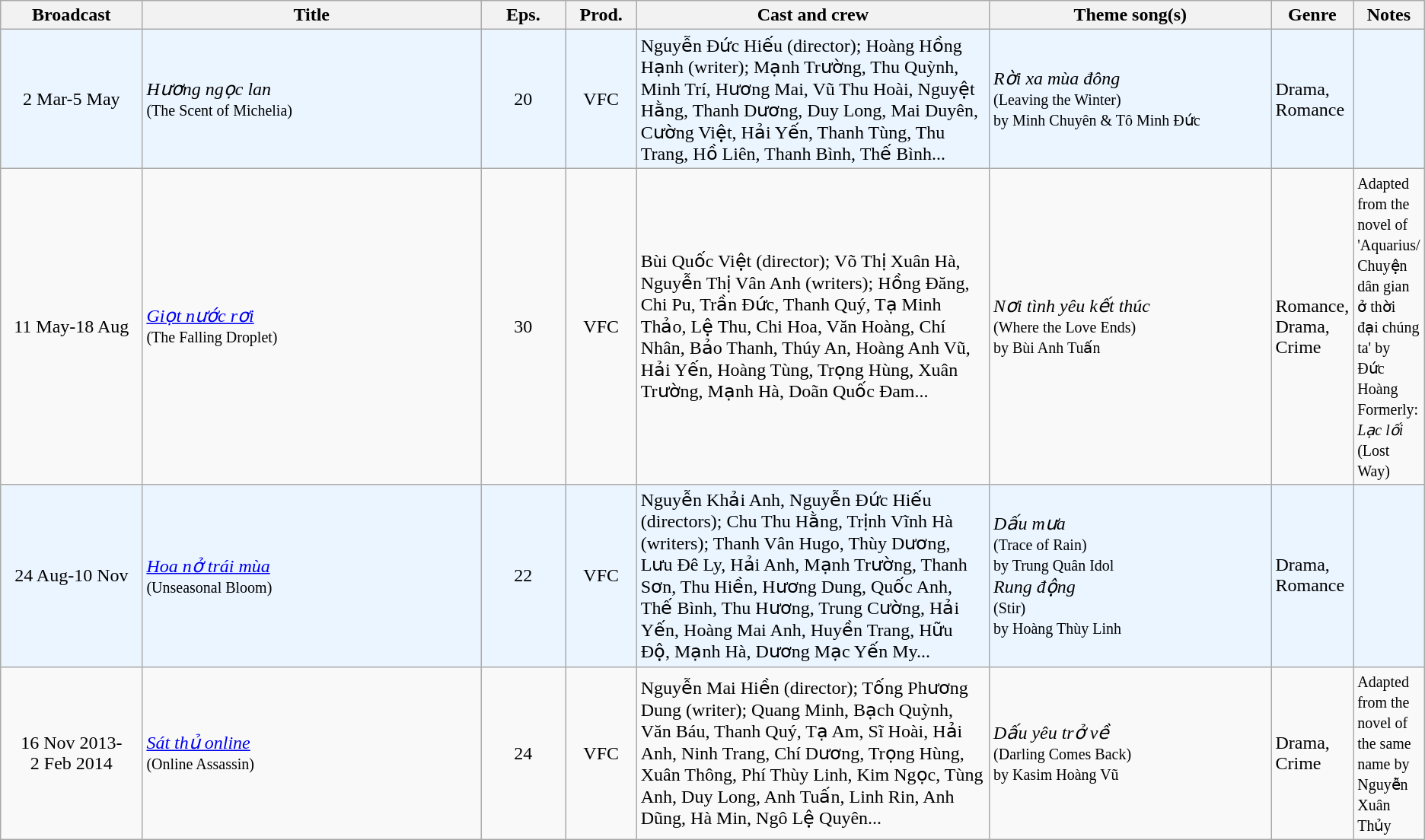<table class="wikitable sortable">
<tr>
<th style="width:10%;">Broadcast</th>
<th style="width:24%;">Title</th>
<th style="width:6%;">Eps.</th>
<th style="width:5%;">Prod.</th>
<th style="width:25%;">Cast and crew</th>
<th style="width:20%;">Theme song(s)</th>
<th style="width:5%;">Genre</th>
<th style="width:5%;">Notes</th>
</tr>
<tr ---- bgcolor="#ebf5ff">
<td style="text-align:center;">2 Mar-5 May<br></td>
<td><em>Hương ngọc lan</em> <br><small>(The Scent of Michelia)</small></td>
<td style="text-align:center;">20</td>
<td style="text-align:center;">VFC</td>
<td>Nguyễn Đức Hiếu (director); Hoàng Hồng Hạnh (writer); Mạnh Trường, Thu Quỳnh, Minh Trí, Hương Mai, Vũ Thu Hoài, Nguyệt Hằng, Thanh Dương, Duy Long, Mai Duyên, Cường Việt, Hải Yến, Thanh Tùng, Thu Trang, Hồ Liên, Thanh Bình, Thế Bình...</td>
<td><em>Rời xa mùa đông</em> <br><small>(Leaving the Winter)</small><br><small>by Minh Chuyên & Tô Minh Đức</small><br></td>
<td>Drama, Romance</td>
<td></td>
</tr>
<tr>
<td style="text-align:center;">11 May-18 Aug <br></td>
<td><em><a href='#'>Giọt nước rơi</a></em> <br><small>(The Falling Droplet)</small></td>
<td style="text-align:center;">30</td>
<td style="text-align:center;">VFC</td>
<td>Bùi Quốc Việt (director); Võ Thị Xuân Hà, Nguyễn Thị Vân Anh (writers); Hồng Đăng, Chi Pu, Trần Đức, Thanh Quý, Tạ Minh Thảo, Lệ Thu, Chi Hoa, Văn Hoàng, Chí Nhân, Bảo Thanh, Thúy An, Hoàng Anh Vũ, Hải Yến, Hoàng Tùng, Trọng Hùng, Xuân Trường, Mạnh Hà, Doãn Quốc Đam...</td>
<td><em>Nơi tình yêu kết thúc</em> <br><small>(Where the Love Ends)</small><br><small>by Bùi Anh Tuấn</small></td>
<td>Romance, Drama, Crime</td>
<td><small>Adapted from the novel of 'Aquarius/ Chuyện dân gian ở thời đại chúng ta' by Đức Hoàng</small><br><small>Formerly: <em>Lạc lối</em><br>(Lost Way)</small></td>
</tr>
<tr ---- bgcolor="#ebf5ff">
<td style="text-align:center;">24 Aug-10 Nov <br></td>
<td><em><a href='#'>Hoa nở trái mùa</a></em> <br><small>(Unseasonal Bloom)</small></td>
<td style="text-align:center;">22</td>
<td style="text-align:center;">VFC</td>
<td>Nguyễn Khải Anh, Nguyễn Đức Hiếu (directors); Chu Thu Hằng, Trịnh Vĩnh Hà (writers); Thanh Vân Hugo, Thùy Dương, Lưu Đê Ly, Hải Anh, Mạnh Trường, Thanh Sơn, Thu Hiền, Hương Dung, Quốc Anh, Thế Bình, Thu Hương, Trung Cường, Hải Yến, Hoàng Mai Anh, Huyền Trang, Hữu Độ, Mạnh Hà, Dương Mạc Yến My...</td>
<td><em>Dấu mưa</em> <br><small>(Trace of Rain)</small><br><small>by Trung Quân Idol</small><br><em>Rung động</em> <br><small>(Stir)</small><br><small>by Hoàng Thùy Linh</small></td>
<td>Drama, Romance</td>
<td></td>
</tr>
<tr>
<td style="text-align:center;">16 Nov 2013-<br>2 Feb 2014 <br></td>
<td><em><a href='#'>Sát thủ online</a></em> <br><small>(Online Assassin)</small></td>
<td style="text-align:center;">24</td>
<td style="text-align:center;">VFC</td>
<td>Nguyễn Mai Hiền (director); Tống Phương Dung (writer); Quang Minh, Bạch Quỳnh, Văn Báu, Thanh Quý, Tạ Am, Sĩ Hoài, Hải Anh, Ninh Trang, Chí Dương, Trọng Hùng, Xuân Thông, Phí Thùy Linh, Kim Ngọc, Tùng Anh, Duy Long, Anh Tuấn, Linh Rin, Anh Dũng, Hà Min, Ngô Lệ Quyên...</td>
<td><em>Dấu yêu trở về</em> <br><small>(Darling Comes Back)</small><br><small>by Kasim Hoàng Vũ</small></td>
<td>Drama, Crime</td>
<td><small>Adapted from the novel of the same name by Nguyễn Xuân Thủy</small></td>
</tr>
</table>
